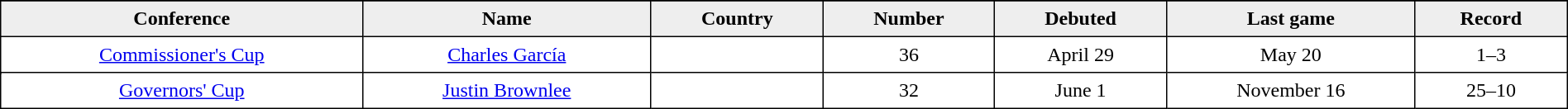<table border=1 style="border-collapse:collapse; text-align: center; width: 100%" bordercolor="#000000"  cellpadding="5">
<tr>
</tr>
<tr bgcolor="eeeeee">
<th>Conference</th>
<th>Name</th>
<th>Country</th>
<th>Number</th>
<th>Debuted</th>
<th>Last game</th>
<th>Record</th>
</tr>
<tr>
<td rowspan=2><a href='#'>Commissioner's Cup</a></td>
<td><a href='#'>Charles García</a></td>
<td></td>
<td>36</td>
<td>April 29<br></td>
<td>May 20<br></td>
<td>1–3</td>
</tr>
<tr>
<td rowspan=2><a href='#'>Justin Brownlee</a></td>
<td rowspan=2></td>
<td rowspan=2>32</td>
<td rowspan=2>June 1<br></td>
<td rowspan=2>November 16<br></td>
<td rowspan=2>25–10</td>
</tr>
<tr>
<td><a href='#'>Governors' Cup</a></td>
</tr>
</table>
